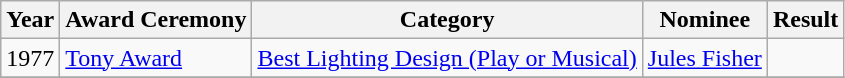<table class="wikitable">
<tr>
<th>Year</th>
<th>Award Ceremony</th>
<th>Category</th>
<th>Nominee</th>
<th>Result</th>
</tr>
<tr>
<td>1977</td>
<td><a href='#'>Tony Award</a></td>
<td><a href='#'>Best Lighting Design (Play or Musical)</a></td>
<td><a href='#'>Jules Fisher</a></td>
<td></td>
</tr>
<tr>
</tr>
</table>
